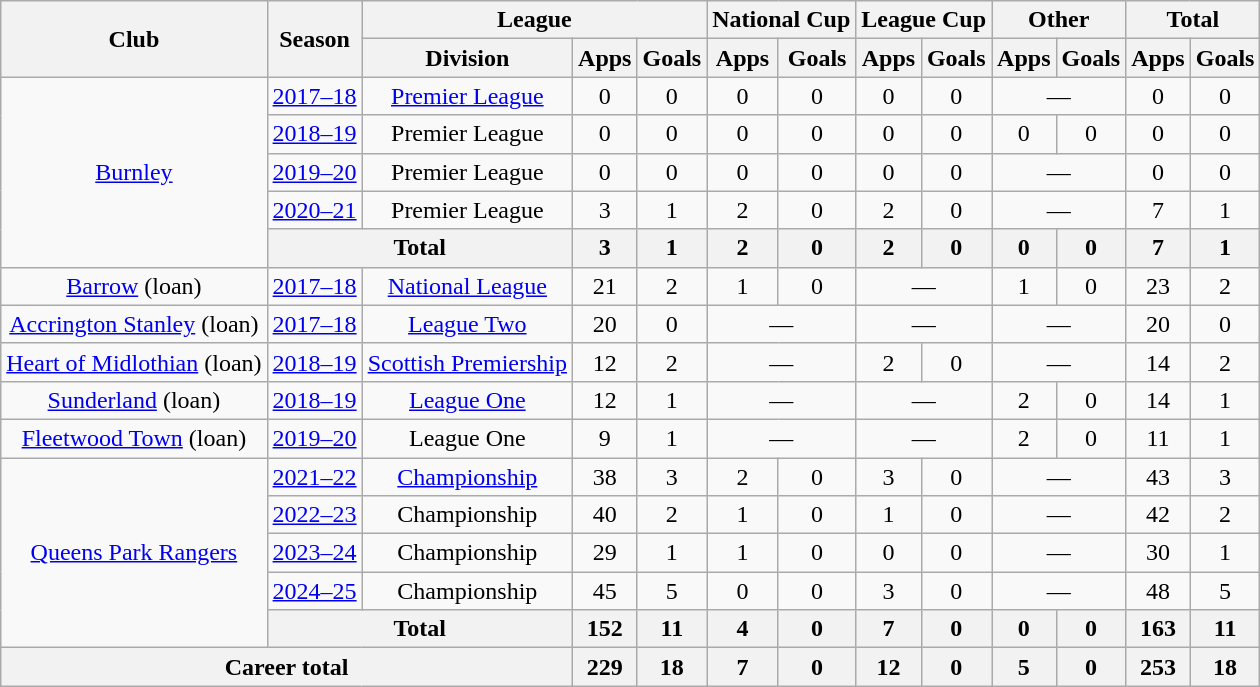<table class=wikitable style="text-align: center;">
<tr>
<th rowspan=2>Club</th>
<th rowspan=2>Season</th>
<th colspan=3>League</th>
<th colspan=2>National Cup</th>
<th colspan=2>League Cup</th>
<th colspan=2>Other</th>
<th colspan=2>Total</th>
</tr>
<tr>
<th>Division</th>
<th>Apps</th>
<th>Goals</th>
<th>Apps</th>
<th>Goals</th>
<th>Apps</th>
<th>Goals</th>
<th>Apps</th>
<th>Goals</th>
<th>Apps</th>
<th>Goals</th>
</tr>
<tr>
<td rowspan="5"><a href='#'>Burnley</a></td>
<td><a href='#'>2017–18</a></td>
<td><a href='#'>Premier League</a></td>
<td>0</td>
<td>0</td>
<td>0</td>
<td>0</td>
<td>0</td>
<td>0</td>
<td colspan=2>—</td>
<td>0</td>
<td>0</td>
</tr>
<tr>
<td><a href='#'>2018–19</a></td>
<td>Premier League</td>
<td>0</td>
<td>0</td>
<td>0</td>
<td>0</td>
<td>0</td>
<td>0</td>
<td>0</td>
<td>0</td>
<td>0</td>
<td>0</td>
</tr>
<tr>
<td><a href='#'>2019–20</a></td>
<td>Premier League</td>
<td>0</td>
<td>0</td>
<td>0</td>
<td>0</td>
<td>0</td>
<td>0</td>
<td colspan="2">—</td>
<td>0</td>
<td>0</td>
</tr>
<tr>
<td><a href='#'>2020–21</a></td>
<td>Premier League</td>
<td>3</td>
<td>1</td>
<td>2</td>
<td>0</td>
<td>2</td>
<td>0</td>
<td colspan="2">—</td>
<td>7</td>
<td>1</td>
</tr>
<tr>
<th colspan="2">Total</th>
<th>3</th>
<th>1</th>
<th>2</th>
<th>0</th>
<th>2</th>
<th>0</th>
<th>0</th>
<th>0</th>
<th>7</th>
<th>1</th>
</tr>
<tr>
<td><a href='#'>Barrow</a> (loan)</td>
<td><a href='#'>2017–18</a></td>
<td><a href='#'>National League</a></td>
<td>21</td>
<td>2</td>
<td>1</td>
<td>0</td>
<td colspan="2">—</td>
<td>1</td>
<td>0</td>
<td>23</td>
<td>2</td>
</tr>
<tr>
<td><a href='#'>Accrington Stanley</a> (loan)</td>
<td><a href='#'>2017–18</a></td>
<td><a href='#'>League Two</a></td>
<td>20</td>
<td>0</td>
<td colspan=2>—</td>
<td colspan="2">—</td>
<td colspan="2">—</td>
<td>20</td>
<td>0</td>
</tr>
<tr>
<td><a href='#'>Heart of Midlothian</a> (loan)</td>
<td><a href='#'>2018–19</a></td>
<td><a href='#'>Scottish Premiership</a></td>
<td>12</td>
<td>2</td>
<td colspan="2">—</td>
<td>2</td>
<td>0</td>
<td colspan="2">—</td>
<td>14</td>
<td>2</td>
</tr>
<tr>
<td><a href='#'>Sunderland</a> (loan)</td>
<td><a href='#'>2018–19</a></td>
<td><a href='#'>League One</a></td>
<td>12</td>
<td>1</td>
<td colspan="2">—</td>
<td colspan="2">—</td>
<td>2</td>
<td>0</td>
<td>14</td>
<td>1</td>
</tr>
<tr>
<td><a href='#'>Fleetwood Town</a> (loan)</td>
<td><a href='#'>2019–20</a></td>
<td>League One</td>
<td>9</td>
<td>1</td>
<td colspan="2">—</td>
<td colspan="2">—</td>
<td>2</td>
<td>0</td>
<td>11</td>
<td>1</td>
</tr>
<tr>
<td rowspan="5"><a href='#'>Queens Park Rangers</a></td>
<td><a href='#'>2021–22</a></td>
<td><a href='#'>Championship</a></td>
<td>38</td>
<td>3</td>
<td>2</td>
<td>0</td>
<td>3</td>
<td>0</td>
<td colspan=2>—</td>
<td>43</td>
<td>3</td>
</tr>
<tr>
<td><a href='#'>2022–23</a></td>
<td>Championship</td>
<td>40</td>
<td>2</td>
<td>1</td>
<td>0</td>
<td>1</td>
<td>0</td>
<td colspan="2">—</td>
<td>42</td>
<td>2</td>
</tr>
<tr>
<td><a href='#'>2023–24</a></td>
<td>Championship</td>
<td>29</td>
<td>1</td>
<td>1</td>
<td>0</td>
<td>0</td>
<td>0</td>
<td colspan="2">—</td>
<td>30</td>
<td>1</td>
</tr>
<tr>
<td><a href='#'>2024–25</a></td>
<td>Championship</td>
<td>45</td>
<td>5</td>
<td>0</td>
<td>0</td>
<td>3</td>
<td>0</td>
<td colspan="2">—</td>
<td>48</td>
<td>5</td>
</tr>
<tr>
<th colspan="2">Total</th>
<th>152</th>
<th>11</th>
<th>4</th>
<th>0</th>
<th>7</th>
<th>0</th>
<th>0</th>
<th>0</th>
<th>163</th>
<th>11</th>
</tr>
<tr>
<th colspan="3">Career total</th>
<th>229</th>
<th>18</th>
<th>7</th>
<th>0</th>
<th>12</th>
<th>0</th>
<th>5</th>
<th>0</th>
<th>253</th>
<th>18</th>
</tr>
</table>
